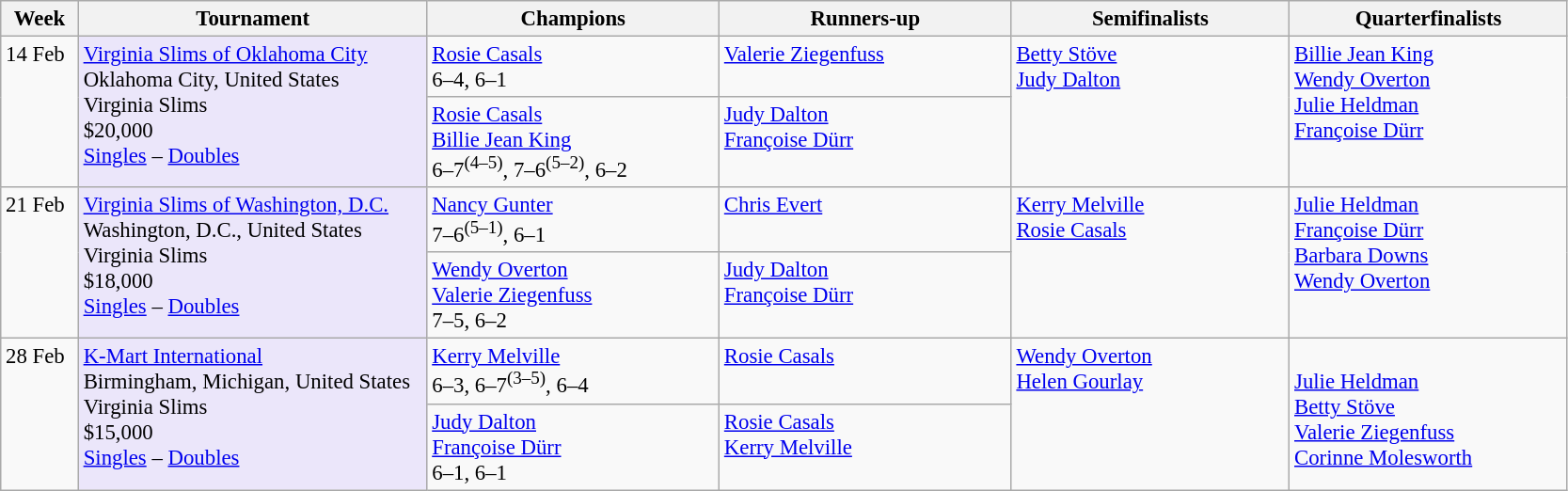<table class=wikitable style=font-size:95%>
<tr>
<th style="width:48px;">Week</th>
<th style="width:240px;">Tournament</th>
<th style="width:200px;">Champions</th>
<th style="width:200px;">Runners-up</th>
<th style="width:190px;">Semifinalists</th>
<th style="width:190px;">Quarterfinalists</th>
</tr>
<tr valign=top>
<td rowspan=2>14 Feb</td>
<td style="background:#ebe6fa;" rowspan=2><a href='#'>Virginia Slims of Oklahoma City</a><br>Oklahoma City, United States<br>Virginia Slims<br>$20,000<br><a href='#'>Singles</a> – <a href='#'>Doubles</a></td>
<td> <a href='#'>Rosie Casals</a> <br> 6–4, 6–1</td>
<td> <a href='#'>Valerie Ziegenfuss</a></td>
<td rowspan=2> <a href='#'>Betty Stöve</a> <br>  <a href='#'>Judy Dalton</a></td>
<td rowspan=2> <a href='#'>Billie Jean King</a> <br> <a href='#'>Wendy Overton</a> <br> <a href='#'>Julie Heldman</a> <br> <a href='#'>Françoise Dürr</a></td>
</tr>
<tr valign=top>
<td> <a href='#'>Rosie Casals</a><br> <a href='#'>Billie Jean King</a><br>6–7<sup>(4–5)</sup>, 7–6<sup>(5–2)</sup>, 6–2</td>
<td> <a href='#'>Judy Dalton</a><br> <a href='#'>Françoise Dürr</a></td>
</tr>
<tr valign=top>
<td rowspan=2>21 Feb</td>
<td style="background:#ebe6fa;" rowspan=2><a href='#'>Virginia Slims of Washington, D.C.</a><br>Washington, D.C., United States<br>Virginia Slims<br>$18,000<br><a href='#'>Singles</a> – <a href='#'>Doubles</a></td>
<td> <a href='#'>Nancy Gunter</a> <br> 7–6<sup>(5–1)</sup>, 6–1</td>
<td> <a href='#'>Chris Evert</a></td>
<td rowspan=2> <a href='#'>Kerry Melville</a><br> <a href='#'>Rosie Casals</a></td>
<td rowspan=2> <a href='#'>Julie Heldman</a> <br> <a href='#'>Françoise Dürr</a> <br> <a href='#'>Barbara Downs</a> <br> <a href='#'>Wendy Overton</a></td>
</tr>
<tr valign=top>
<td> <a href='#'>Wendy Overton</a><br> <a href='#'>Valerie Ziegenfuss</a><br>7–5, 6–2</td>
<td> <a href='#'>Judy Dalton</a><br> <a href='#'>Françoise Dürr</a></td>
</tr>
<tr valign=top>
<td rowspan=2>28 Feb</td>
<td style="background:#ebe6fa;" rowspan=2><a href='#'>K-Mart International</a><br>Birmingham, Michigan, United States<br>Virginia Slims<br>$15,000<br><a href='#'>Singles</a> – <a href='#'>Doubles</a></td>
<td> <a href='#'>Kerry Melville</a> <br> 6–3, 6–7<sup>(3–5)</sup>, 6–4</td>
<td> <a href='#'>Rosie Casals</a></td>
<td rowspan=2> <a href='#'>Wendy Overton</a> <br> <a href='#'>Helen Gourlay</a></td>
<td rowspan=2><br> <a href='#'>Julie Heldman</a> <br> <a href='#'>Betty Stöve</a> <br> <a href='#'>Valerie Ziegenfuss</a> <br> <a href='#'>Corinne Molesworth</a></td>
</tr>
<tr valign=top>
<td> <a href='#'>Judy Dalton</a><br> <a href='#'>Françoise Dürr</a><br>6–1, 6–1</td>
<td> <a href='#'>Rosie Casals</a><br> <a href='#'>Kerry Melville</a></td>
</tr>
</table>
